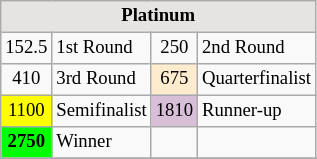<table class="wikitable" style="font-size:78%;">
<tr>
<th colspan=4 style="background:#E5E4E2">Platinum</th>
</tr>
<tr>
<td align="center">152.5</td>
<td>1st Round</td>
<td align="center">250</td>
<td>2nd Round</td>
</tr>
<tr>
<td align="center">410</td>
<td>3rd Round</td>
<td align="center" style="background:#ffebcd">675</td>
<td>Quarterfinalist</td>
</tr>
<tr>
<td align="center" style="background:#ffff00">1100</td>
<td>Semifinalist</td>
<td align="center" style="background:#D8BFD8">1810</td>
<td>Runner-up</td>
</tr>
<tr>
<td align="center" style="background:#00ff00;font-weight:bold;">2750</td>
<td>Winner</td>
<td></td>
<td></td>
</tr>
<tr>
</tr>
</table>
